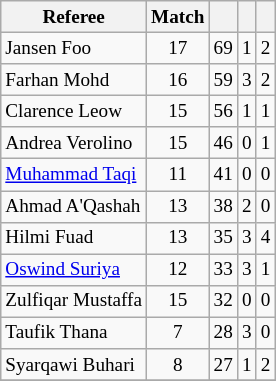<table class="wikitable plainrowheaders sortable" style="font-size:80%">
<tr>
<th>Referee</th>
<th>Match</th>
<th></th>
<th></th>
<th></th>
</tr>
<tr>
<td>Jansen Foo</td>
<td align="center" rowspan="1">17</td>
<td align="center" rowspan="1">69</td>
<td align="center" rowspan="1">1</td>
<td align="center" rowspan="1">2</td>
</tr>
<tr>
<td>Farhan Mohd</td>
<td align="center" rowspan="1">16</td>
<td align="center" rowspan="1">59</td>
<td align="center" rowspan="1">3</td>
<td align="center" rowspan="1">2</td>
</tr>
<tr>
<td>Clarence Leow</td>
<td align="center" rowspan="1">15</td>
<td align="center" rowspan="1">56</td>
<td align="center" rowspan="1">1</td>
<td align="center" rowspan="1">1</td>
</tr>
<tr>
<td>Andrea Verolino</td>
<td align="center" rowspan="1">15</td>
<td align="center" rowspan="1">46</td>
<td align="center" rowspan="1">0</td>
<td align="center" rowspan="1">1</td>
</tr>
<tr>
<td><a href='#'>Muhammad Taqi</a></td>
<td align="center" rowspan="1">11</td>
<td align="center" rowspan="1">41</td>
<td align="center" rowspan="1">0</td>
<td align="center" rowspan="1">0</td>
</tr>
<tr>
<td>Ahmad A'Qashah</td>
<td align="center" rowspan="1">13</td>
<td align="center" rowspan="1">38</td>
<td align="center" rowspan="1">2</td>
<td align="center" rowspan="1">0</td>
</tr>
<tr>
<td>Hilmi Fuad</td>
<td align="center" rowspan="1">13</td>
<td align="center" rowspan="1">35</td>
<td align="center" rowspan="1">3</td>
<td align="center" rowspan="1">4</td>
</tr>
<tr>
<td><a href='#'>Oswind Suriya</a></td>
<td align="center" rowspan="1">12</td>
<td align="center" rowspan="1">33</td>
<td align="center" rowspan="1">3</td>
<td align="center" rowspan="1">1</td>
</tr>
<tr>
<td>Zulfiqar Mustaffa</td>
<td align="center" rowspan="1">15</td>
<td align="center" rowspan="1">32</td>
<td align="center" rowspan="1">0</td>
<td align="center" rowspan="1">0</td>
</tr>
<tr>
<td>Taufik Thana</td>
<td align="center" rowspan="1">7</td>
<td align="center" rowspan="1">28</td>
<td align="center" rowspan="1">3</td>
<td align="center" rowspan="1">0</td>
</tr>
<tr>
<td>Syarqawi Buhari</td>
<td align="center" rowspan="1">8</td>
<td align="center" rowspan="1">27</td>
<td align="center" rowspan="1">1</td>
<td align="center" rowspan="1">2</td>
</tr>
<tr>
</tr>
</table>
